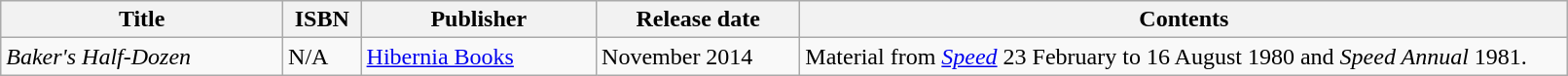<table class="wikitable" width="85%">
<tr>
<th width=18%>Title</th>
<th width=5%>ISBN</th>
<th width=15%>Publisher</th>
<th width=13%>Release date</th>
<th width=49%>Contents</th>
</tr>
<tr>
<td><em>Baker's Half-Dozen</em></td>
<td>N/A</td>
<td><a href='#'>Hibernia Books</a></td>
<td>November 2014</td>
<td>Material from <em><a href='#'>Speed</a></em> 23 February to 16 August 1980 and <em>Speed Annual</em> 1981.</td>
</tr>
</table>
